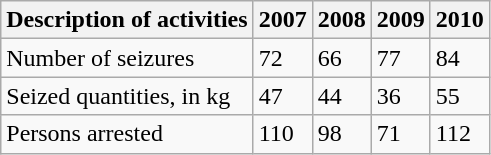<table class="wikitable">
<tr>
<th scope="col">Description of activities</th>
<th scope="col">2007</th>
<th scope="col">2008</th>
<th scope="col">2009</th>
<th scope="col">2010</th>
</tr>
<tr>
<td>Number of seizures</td>
<td>72</td>
<td>66</td>
<td>77</td>
<td>84</td>
</tr>
<tr>
<td>Seized quantities, in kg</td>
<td>47</td>
<td>44</td>
<td>36</td>
<td>55</td>
</tr>
<tr>
<td>Persons arrested</td>
<td>110</td>
<td>98</td>
<td>71</td>
<td>112</td>
</tr>
</table>
